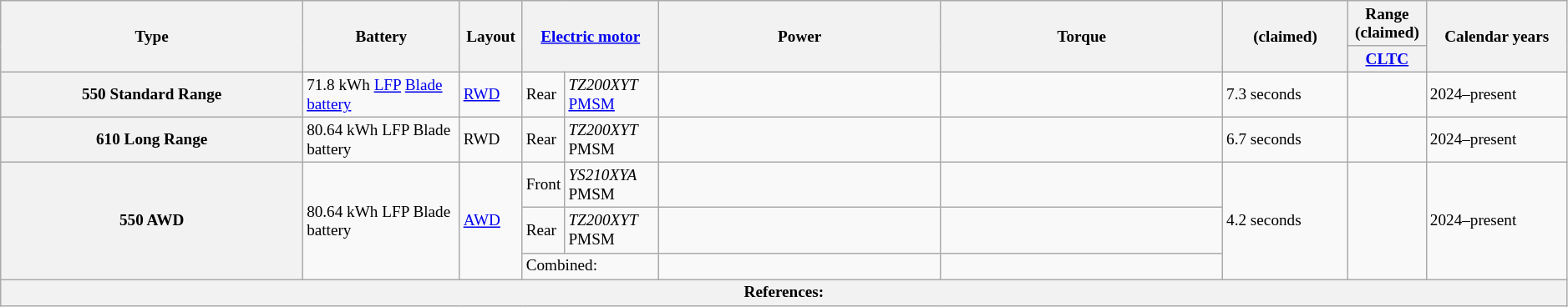<table class="wikitable" style="text-align:left; font-size:80%; width=">
<tr>
<th rowspan="2">Type</th>
<th rowspan="2" width="10%">Battery</th>
<th rowspan="2" width="4%">Layout</th>
<th colspan="2" rowspan="2" width="8%"><a href='#'>Electric motor</a></th>
<th rowspan="2" width="18%">Power</th>
<th rowspan="2" width="18%">Torque</th>
<th rowspan="2" width="8%"> (claimed)</th>
<th>Range (claimed)</th>
<th rowspan="2" width="9%">Calendar years</th>
</tr>
<tr>
<th width="5%"><a href='#'>CLTC</a></th>
</tr>
<tr>
<th>550 Standard Range</th>
<td>71.8 kWh <a href='#'>LFP</a> <a href='#'>Blade battery</a></td>
<td><a href='#'>RWD</a></td>
<td>Rear</td>
<td><em>TZ200XYT</em> <a href='#'>PMSM</a></td>
<td></td>
<td></td>
<td>7.3 seconds</td>
<td></td>
<td>2024–present</td>
</tr>
<tr>
<th>610 Long Range</th>
<td>80.64 kWh LFP Blade battery</td>
<td>RWD</td>
<td>Rear</td>
<td><em>TZ200XYT</em> PMSM</td>
<td></td>
<td></td>
<td>6.7 seconds</td>
<td></td>
<td>2024–present</td>
</tr>
<tr>
<th rowspan="3">550 AWD</th>
<td rowspan="3">80.64 kWh LFP Blade battery</td>
<td rowspan="3"><a href='#'>AWD</a></td>
<td>Front</td>
<td><em>YS210XYA</em> PMSM</td>
<td></td>
<td></td>
<td rowspan="3">4.2 seconds</td>
<td rowspan="3"></td>
<td rowspan="3">2024–present</td>
</tr>
<tr>
<td>Rear</td>
<td><em>TZ200XYT</em> PMSM</td>
<td></td>
<td></td>
</tr>
<tr>
<td colspan="2">Combined:</td>
<td></td>
<td></td>
</tr>
<tr>
<th colspan="10">References:</th>
</tr>
</table>
